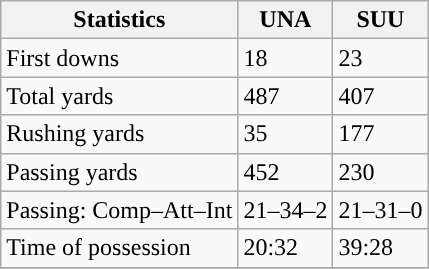<table class="wikitable" style="float: left;">
<tr>
<th>Statistics</th>
<th>UNA</th>
<th>SUU</th>
</tr>
<tr>
<td>First downs</td>
<td>18</td>
<td>23</td>
</tr>
<tr>
<td>Total yards</td>
<td>487</td>
<td>407</td>
</tr>
<tr>
<td>Rushing yards</td>
<td>35</td>
<td>177</td>
</tr>
<tr>
<td>Passing yards</td>
<td>452</td>
<td>230</td>
</tr>
<tr>
<td>Passing: Comp–Att–Int</td>
<td>21–34–2</td>
<td>21–31–0</td>
</tr>
<tr>
<td>Time of possession</td>
<td>20:32</td>
<td>39:28</td>
</tr>
<tr>
</tr>
</table>
